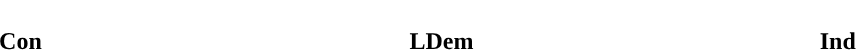<table style="width:60%; text-align:center;">
<tr style="color:white;">
<td style="background:"><strong>34</strong></td>
<td style="background:"><strong>8</strong></td>
<td style="background:"><strong>2</strong></td>
</tr>
<tr>
<td><span><strong>Con</strong></span></td>
<td><span><strong>LDem</strong></span></td>
<td><span><strong>Ind</strong></span></td>
</tr>
</table>
